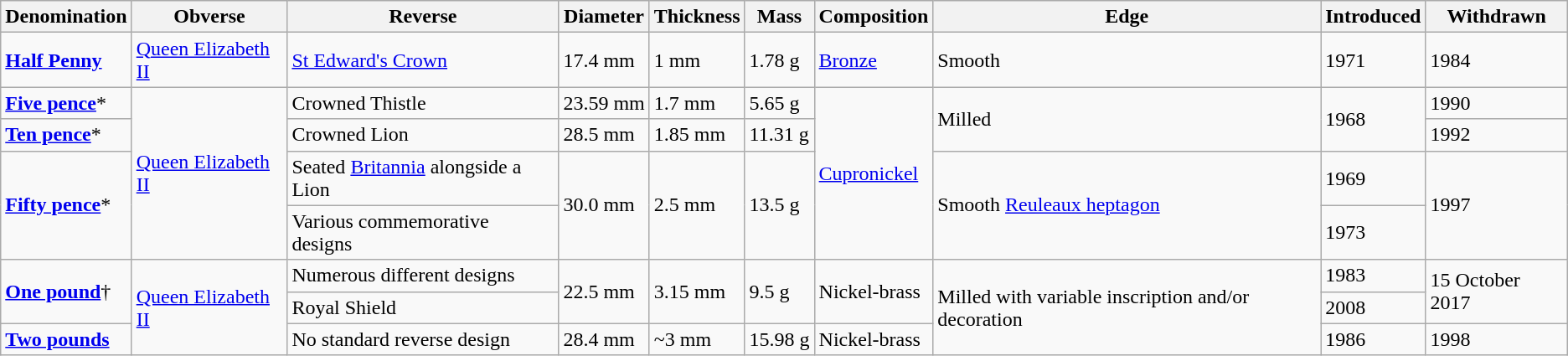<table class="wikitable">
<tr>
<th>Denomination</th>
<th>Obverse</th>
<th>Reverse</th>
<th>Diameter</th>
<th>Thickness</th>
<th>Mass</th>
<th>Composition</th>
<th>Edge</th>
<th>Introduced</th>
<th>Withdrawn</th>
</tr>
<tr>
<td><strong><a href='#'>Half Penny</a></strong></td>
<td><a href='#'>Queen Elizabeth II</a></td>
<td><a href='#'>St Edward's Crown</a></td>
<td>17.4 mm</td>
<td>1 mm</td>
<td>1.78 g</td>
<td><a href='#'>Bronze</a></td>
<td>Smooth</td>
<td>1971</td>
<td>1984</td>
</tr>
<tr>
<td><strong><a href='#'>Five pence</a></strong>*</td>
<td rowspan="4"><a href='#'>Queen Elizabeth II</a></td>
<td>Crowned Thistle</td>
<td>23.59 mm</td>
<td>1.7 mm</td>
<td>5.65 g</td>
<td rowspan="4"><a href='#'>Cupronickel</a></td>
<td rowspan="2">Milled</td>
<td rowspan="2">1968</td>
<td>1990</td>
</tr>
<tr>
<td><strong><a href='#'>Ten pence</a></strong>*</td>
<td>Crowned Lion</td>
<td>28.5 mm</td>
<td>1.85 mm</td>
<td>11.31 g</td>
<td>1992</td>
</tr>
<tr>
<td rowspan="2"><strong><a href='#'>Fifty pence</a></strong>*</td>
<td>Seated <a href='#'>Britannia</a> alongside a Lion</td>
<td rowspan="2">30.0 mm</td>
<td rowspan="2">2.5 mm</td>
<td rowspan="2">13.5 g</td>
<td rowspan="2">Smooth <a href='#'>Reuleaux heptagon</a></td>
<td>1969</td>
<td rowspan="2">1997</td>
</tr>
<tr>
<td>Various commemorative designs</td>
<td>1973</td>
</tr>
<tr>
<td rowspan="2"><strong><a href='#'>One pound</a></strong>†</td>
<td rowspan="3"><a href='#'>Queen Elizabeth II</a></td>
<td>Numerous different designs</td>
<td rowspan="2">22.5 mm</td>
<td rowspan="2">3.15 mm</td>
<td rowspan="2">9.5 g</td>
<td rowspan="2">Nickel-brass</td>
<td rowspan="3">Milled with variable inscription and/or decoration</td>
<td>1983</td>
<td rowspan="2">15 October 2017</td>
</tr>
<tr>
<td>Royal Shield</td>
<td>2008</td>
</tr>
<tr>
<td><strong><a href='#'>Two pounds</a></strong></td>
<td>No standard reverse design</td>
<td>28.4 mm</td>
<td>~3 mm</td>
<td>15.98 g</td>
<td>Nickel-brass</td>
<td>1986</td>
<td>1998</td>
</tr>
</table>
